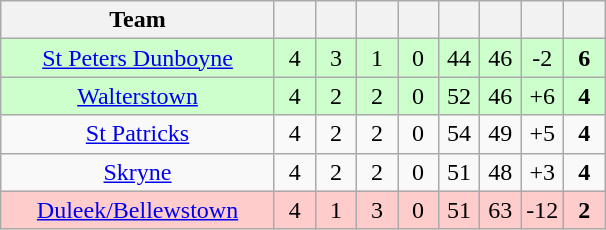<table class="wikitable" style="text-align:center">
<tr>
<th style="width:175px;">Team</th>
<th width="20"></th>
<th width="20"></th>
<th width="20"></th>
<th width="20"></th>
<th width="20"></th>
<th width="20"></th>
<th width="20"></th>
<th width="20"></th>
</tr>
<tr style="background:#cfc;">
<td><a href='#'>St Peters Dunboyne</a></td>
<td>4</td>
<td>3</td>
<td>1</td>
<td>0</td>
<td>44</td>
<td>46</td>
<td>-2</td>
<td><strong>6</strong></td>
</tr>
<tr style="background:#cfc;">
<td><a href='#'>Walterstown</a></td>
<td>4</td>
<td>2</td>
<td>2</td>
<td>0</td>
<td>52</td>
<td>46</td>
<td>+6</td>
<td><strong>4</strong></td>
</tr>
<tr>
<td><a href='#'>St Patricks</a></td>
<td>4</td>
<td>2</td>
<td>2</td>
<td>0</td>
<td>54</td>
<td>49</td>
<td>+5</td>
<td><strong>4</strong></td>
</tr>
<tr>
<td><a href='#'>Skryne</a></td>
<td>4</td>
<td>2</td>
<td>2</td>
<td>0</td>
<td>51</td>
<td>48</td>
<td>+3</td>
<td><strong>4</strong></td>
</tr>
<tr style="background:#fcc;">
<td><a href='#'>Duleek/Bellewstown</a></td>
<td>4</td>
<td>1</td>
<td>3</td>
<td>0</td>
<td>51</td>
<td>63</td>
<td>-12</td>
<td><strong>2</strong></td>
</tr>
</table>
